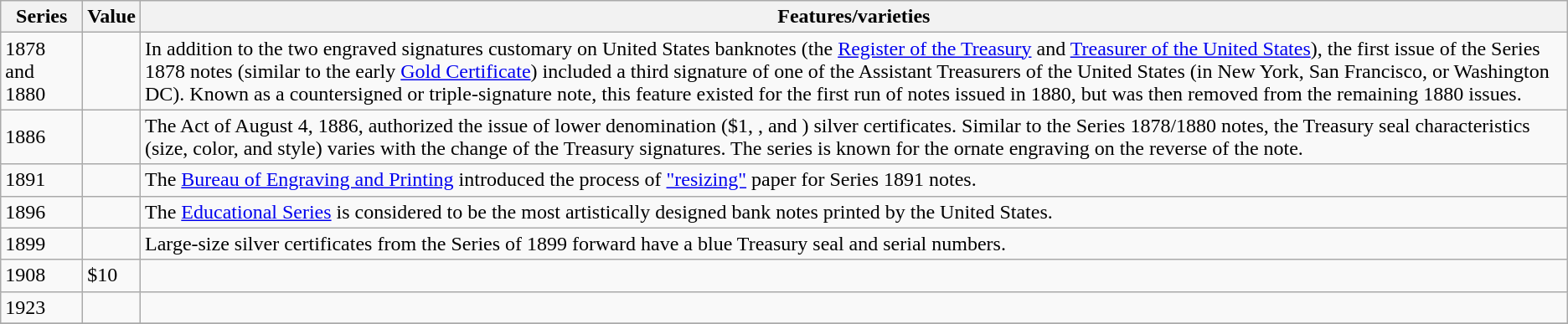<table class="wikitable">
<tr>
<th scope="col">Series</th>
<th scope="col">Value</th>
<th scope="col">Features/varieties</th>
</tr>
<tr>
<td>1878 and 1880</td>
<td></td>
<td>In addition to the two engraved signatures customary on United States banknotes (the <a href='#'>Register of the Treasury</a> and <a href='#'>Treasurer of the United States</a>), the first issue of the Series 1878 notes (similar to the early <a href='#'>Gold Certificate</a>) included a third signature of one of the Assistant Treasurers of the United States (in New York, San Francisco, or Washington DC). Known as a countersigned or triple-signature note, this feature existed for the first run of notes issued in 1880, but was then removed from the remaining 1880 issues.</td>
</tr>
<tr>
<td>1886</td>
<td></td>
<td>The Act of August 4, 1886, authorized the issue of lower denomination ($1, , and ) silver certificates. Similar to the Series 1878/1880 notes, the Treasury seal characteristics (size, color, and style) varies with the change of the Treasury signatures. The series is known for the ornate engraving on the reverse of the note.</td>
</tr>
<tr>
<td>1891</td>
<td></td>
<td>The <a href='#'>Bureau of Engraving and Printing</a> introduced the process of <a href='#'>"resizing"</a> paper for Series 1891 notes.</td>
</tr>
<tr>
<td>1896</td>
<td></td>
<td>The <a href='#'>Educational Series</a> is considered to be the most artistically designed bank notes printed by the United States.</td>
</tr>
<tr>
<td>1899</td>
<td></td>
<td>Large-size silver certificates from the Series of 1899 forward have a blue Treasury seal and serial numbers.</td>
</tr>
<tr>
<td>1908</td>
<td>$10</td>
<td></td>
</tr>
<tr>
<td>1923</td>
<td></td>
<td></td>
</tr>
<tr>
</tr>
</table>
